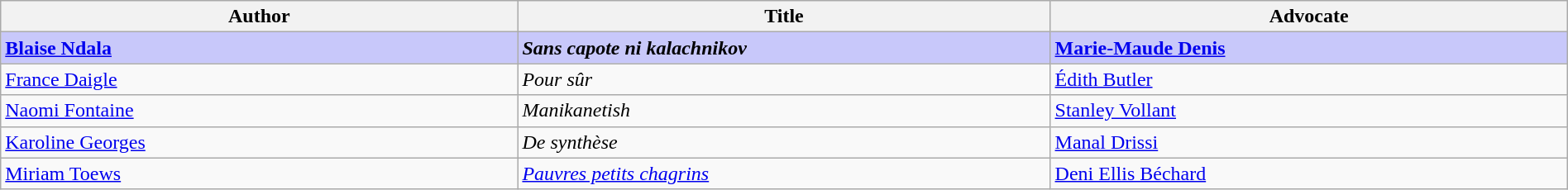<table class="wikitable" style="width:100%;">
<tr>
<th width=33%>Author</th>
<th width=34%>Title</th>
<th width=34%>Advocate</th>
</tr>
<tr>
<td style="background:#C8C8FA"><strong><a href='#'>Blaise Ndala</a></strong></td>
<td style="background:#C8C8FA"><strong><em>Sans capote ni kalachnikov</em></strong></td>
<td style="background:#C8C8FA"><strong><a href='#'>Marie-Maude Denis</a></strong></td>
</tr>
<tr>
<td><a href='#'>France Daigle</a></td>
<td><em>Pour sûr</em></td>
<td><a href='#'>Édith Butler</a></td>
</tr>
<tr>
<td><a href='#'>Naomi Fontaine</a></td>
<td><em>Manikanetish</em></td>
<td><a href='#'>Stanley Vollant</a></td>
</tr>
<tr>
<td><a href='#'>Karoline Georges</a></td>
<td><em>De synthèse</em></td>
<td><a href='#'>Manal Drissi</a></td>
</tr>
<tr>
<td><a href='#'>Miriam Toews</a></td>
<td><em><a href='#'>Pauvres petits chagrins</a></em></td>
<td><a href='#'>Deni Ellis Béchard</a></td>
</tr>
</table>
